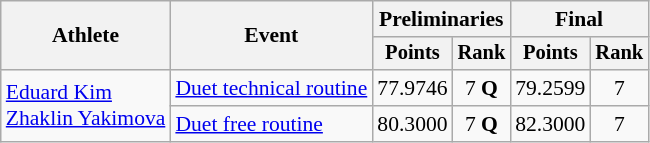<table class="wikitable" style="font-size:90%">
<tr>
<th rowspan="2">Athlete</th>
<th rowspan="2">Event</th>
<th colspan="2">Preliminaries</th>
<th colspan="2">Final</th>
</tr>
<tr style="font-size:95%">
<th>Points</th>
<th>Rank</th>
<th>Points</th>
<th>Rank</th>
</tr>
<tr align="center">
<td align="left"  rowspan=2><a href='#'>Eduard Kim</a><br><a href='#'>Zhaklin Yakimova</a></td>
<td align="left"><a href='#'>Duet technical routine</a></td>
<td>77.9746</td>
<td>7 <strong>Q</strong></td>
<td>79.2599</td>
<td>7</td>
</tr>
<tr align="center">
<td align="left"><a href='#'>Duet free routine</a></td>
<td>80.3000</td>
<td>7 <strong>Q</strong></td>
<td>82.3000</td>
<td>7</td>
</tr>
</table>
